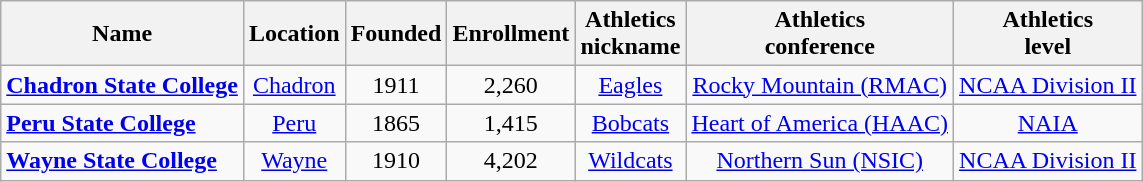<table class="wikitable sortable" style="text-align:center">
<tr>
<th>Name</th>
<th>Location</th>
<th>Founded</th>
<th>Enrollment</th>
<th>Athletics<br>nickname</th>
<th>Athletics<br>conference</th>
<th>Athletics<br>level</th>
</tr>
<tr -->
<td align=left><strong><a href='#'>Chadron State College</a></strong></td>
<td><a href='#'>Chadron</a></td>
<td>1911</td>
<td>2,260</td>
<td><a href='#'>Eagles</a></td>
<td><a href='#'>Rocky Mountain (RMAC)</a></td>
<td><a href='#'>NCAA Division II</a></td>
</tr>
<tr -->
<td align=left><strong><a href='#'>Peru State College</a></strong></td>
<td><a href='#'>Peru</a></td>
<td>1865</td>
<td>1,415</td>
<td><a href='#'>Bobcats</a></td>
<td><a href='#'>Heart of America (HAAC)</a></td>
<td><a href='#'>NAIA</a></td>
</tr>
<tr -->
<td align=left><strong><a href='#'>Wayne State College</a></strong></td>
<td><a href='#'>Wayne</a></td>
<td>1910</td>
<td>4,202</td>
<td><a href='#'>Wildcats</a></td>
<td><a href='#'>Northern Sun (NSIC)</a></td>
<td><a href='#'>NCAA Division II</a></td>
</tr>
</table>
